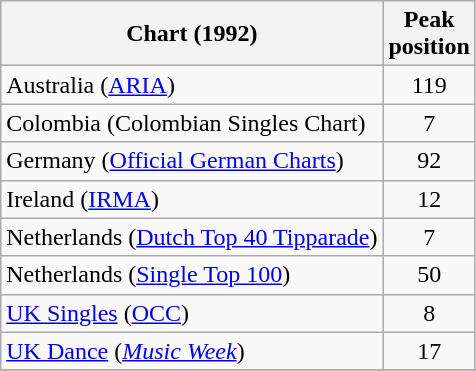<table class="wikitable">
<tr>
<th>Chart (1992)</th>
<th>Peak<br>position</th>
</tr>
<tr>
<td>Australia (<a href='#'>ARIA</a>)</td>
<td align="center">119</td>
</tr>
<tr>
<td>Colombia (Colombian Singles Chart)</td>
<td align="center">7</td>
</tr>
<tr>
<td>Germany (<a href='#'>Official German Charts</a>)</td>
<td align="center">92</td>
</tr>
<tr>
<td>Ireland (<a href='#'>IRMA</a>)</td>
<td align="center">12</td>
</tr>
<tr>
<td>Netherlands (<a href='#'>Dutch Top 40 Tipparade</a>)</td>
<td align="center">7</td>
</tr>
<tr>
<td>Netherlands (<a href='#'>Single Top 100</a>)</td>
<td align="center">50</td>
</tr>
<tr>
<td><a href='#'>UK Singles</a> (<a href='#'>OCC</a>)</td>
<td align="center">8</td>
</tr>
<tr>
<td><a href='#'>UK Dance</a> (<em><a href='#'>Music Week</a></em>)</td>
<td align="center">17</td>
</tr>
<tr>
</tr>
</table>
